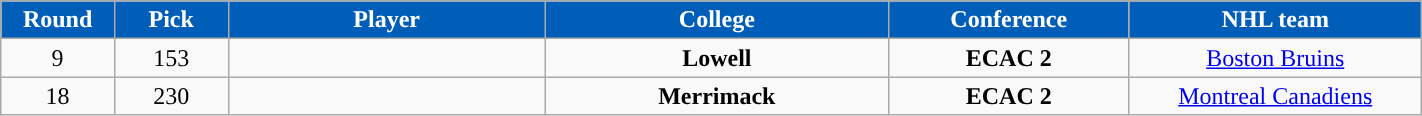<table class="wikitable sortable" width="75%">
<tr>
<th style="color:white; background-color:#005EB8; width: 4em;">Round</th>
<th style="color:white; background-color:#005EB8; width: 4em;">Pick</th>
<th style="color:white; background-color:#005EB8; width: 12em;">Player</th>
<th style="color:white; background-color:#005EB8; width: 13em;">College</th>
<th style="color:white; background-color:#005EB8; width: 9em;">Conference</th>
<th style="color:white; background-color:#005EB8; width: 11em;">NHL team</th>
</tr>
<tr align="center" bgcolor="">
<td>9</td>
<td>153</td>
<td></td>
<td><strong>Lowell</strong></td>
<td><strong>ECAC 2</strong></td>
<td><a href='#'>Boston Bruins</a></td>
</tr>
<tr align="center" bgcolor="">
<td>18</td>
<td>230</td>
<td></td>
<td><strong>Merrimack</strong></td>
<td><strong>ECAC 2</strong></td>
<td><a href='#'>Montreal Canadiens</a></td>
</tr>
</table>
